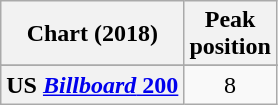<table class="wikitable sortable plainrowheaders" style="text-align:center">
<tr>
<th scope="col">Chart (2018)</th>
<th scope="col">Peak<br> position</th>
</tr>
<tr>
</tr>
<tr>
</tr>
<tr>
</tr>
<tr>
</tr>
<tr>
</tr>
<tr>
<th scope="row">US <a href='#'><em>Billboard</em> 200</a></th>
<td>8</td>
</tr>
</table>
